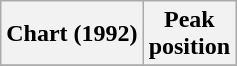<table class="wikitable sortable plainrowheaders">
<tr>
<th>Chart (1992)</th>
<th>Peak<br>position</th>
</tr>
<tr>
</tr>
</table>
